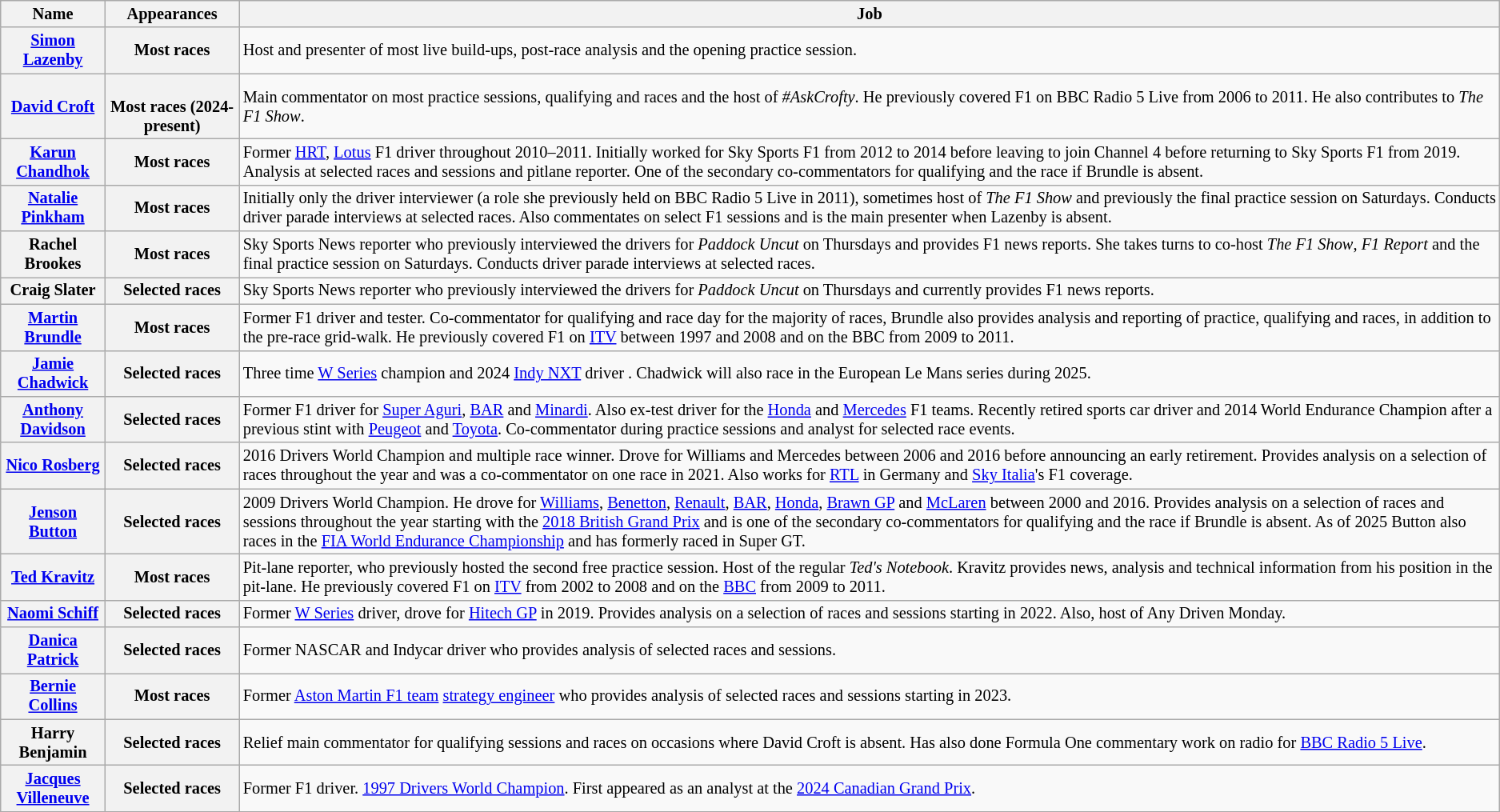<table class="wikitable" style="font-size:85%;">
<tr>
<th>Name</th>
<th>Appearances</th>
<th>Job</th>
</tr>
<tr>
<th><a href='#'>Simon Lazenby</a></th>
<th>Most races</th>
<td>Host and presenter of most live build-ups, post-race analysis and the opening practice session.</td>
</tr>
<tr>
<th><a href='#'>David Croft</a></th>
<th><br>Most races (2024-present)</th>
<td>Main commentator on most practice sessions, qualifying and races and the host of <em>#AskCrofty</em>. He previously covered F1 on BBC Radio 5 Live from 2006 to 2011. He also contributes to <em>The F1 Show</em>.</td>
</tr>
<tr>
<th><a href='#'>Karun Chandhok</a></th>
<th>Most races</th>
<td>Former <a href='#'>HRT</a>, <a href='#'>Lotus</a> F1 driver throughout 2010–2011. Initially worked for Sky Sports F1 from 2012 to 2014 before leaving to join Channel 4 before returning to Sky Sports F1 from 2019.  Analysis at selected races and sessions and pitlane reporter. One of the secondary co-commentators for qualifying and the race if Brundle is absent.</td>
</tr>
<tr>
<th><a href='#'>Natalie Pinkham</a></th>
<th>Most races</th>
<td>Initially only the driver interviewer (a role she previously held on BBC Radio 5 Live in 2011), sometimes host of <em>The F1 Show</em> and previously the final practice session on Saturdays. Conducts driver parade interviews at selected races. Also commentates on select F1 sessions and is the main presenter when Lazenby is absent.</td>
</tr>
<tr>
<th>Rachel Brookes</th>
<th>Most races</th>
<td>Sky Sports News reporter who previously interviewed the drivers for <em>Paddock Uncut</em> on Thursdays and provides F1 news reports. She takes turns to co-host <em>The F1 Show</em>, <em>F1 Report</em> and the final practice session on Saturdays. Conducts driver parade interviews at selected races.</td>
</tr>
<tr>
<th>Craig Slater</th>
<th>Selected races</th>
<td>Sky Sports News reporter who previously interviewed the drivers for <em>Paddock Uncut</em> on Thursdays and currently provides F1 news reports.</td>
</tr>
<tr>
<th><a href='#'>Martin Brundle</a></th>
<th>Most races</th>
<td>Former F1 driver and tester. Co-commentator for qualifying and race day for the majority of races, Brundle also provides analysis and reporting of practice, qualifying and races, in addition to the pre-race grid-walk. He previously covered F1 on <a href='#'>ITV</a> between 1997 and 2008 and on the BBC from 2009 to 2011.</td>
</tr>
<tr>
<th><a href='#'>Jamie Chadwick</a></th>
<th>Selected races</th>
<td>Three time <a href='#'>W Series</a> champion and 2024 <a href='#'>Indy NXT</a> driver . Chadwick will also race in the European Le Mans series during 2025.</td>
</tr>
<tr>
<th><a href='#'>Anthony Davidson</a></th>
<th>Selected races</th>
<td>Former F1 driver for <a href='#'>Super Aguri</a>, <a href='#'>BAR</a> and <a href='#'>Minardi</a>. Also ex-test driver for the <a href='#'>Honda</a> and <a href='#'>Mercedes</a> F1 teams. Recently retired sports car driver and 2014 World Endurance Champion after a previous stint with <a href='#'>Peugeot</a> and <a href='#'>Toyota</a>. Co-commentator during practice sessions and analyst for selected race events.</td>
</tr>
<tr>
<th><a href='#'>Nico Rosberg</a></th>
<th>Selected races</th>
<td>2016 Drivers World Champion and multiple race winner. Drove for Williams and Mercedes between 2006 and 2016 before announcing an early retirement. Provides analysis on a selection of races throughout the year and was a co-commentator on one race in 2021. Also works for <a href='#'>RTL</a> in Germany and <a href='#'>Sky Italia</a>'s F1 coverage.</td>
</tr>
<tr>
<th><a href='#'>Jenson Button</a></th>
<th>Selected races</th>
<td>2009 Drivers World Champion. He drove for <a href='#'>Williams</a>, <a href='#'>Benetton</a>, <a href='#'>Renault</a>, <a href='#'>BAR</a>, <a href='#'>Honda</a>, <a href='#'>Brawn GP</a> and <a href='#'>McLaren</a> between 2000 and 2016. Provides analysis on a selection of races and sessions throughout the year starting with the <a href='#'>2018 British Grand Prix</a> and is one of the secondary co-commentators for qualifying and the race if Brundle is absent. As of 2025 Button also races in the <a href='#'>FIA World Endurance Championship</a> and has formerly raced in Super GT.</td>
</tr>
<tr>
<th><a href='#'>Ted Kravitz</a></th>
<th>Most races</th>
<td>Pit-lane reporter, who previously hosted the second free practice session. Host of the regular <em>Ted's Notebook</em>. Kravitz provides news, analysis and technical information from his position in the pit-lane. He previously covered F1 on <a href='#'>ITV</a> from 2002 to 2008 and on the <a href='#'>BBC</a> from 2009 to 2011.</td>
</tr>
<tr>
<th><a href='#'>Naomi Schiff</a></th>
<th>Selected races</th>
<td>Former <a href='#'>W Series</a> driver, drove for <a href='#'>Hitech GP</a> in 2019. Provides analysis on a selection of races and sessions starting in 2022. Also, host of Any Driven Monday.</td>
</tr>
<tr>
<th><a href='#'>Danica Patrick</a></th>
<th>Selected races</th>
<td>Former NASCAR and Indycar driver who provides analysis of selected races and sessions.</td>
</tr>
<tr>
<th><a href='#'>Bernie Collins</a></th>
<th>Most races</th>
<td>Former <a href='#'>Aston Martin F1 team</a> <a href='#'>strategy engineer</a> who provides analysis of selected races and sessions starting in 2023.</td>
</tr>
<tr>
<th>Harry Benjamin</th>
<th>Selected races</th>
<td>Relief main commentator for qualifying sessions and races on occasions where David Croft is absent. Has also done Formula One commentary work on radio for <a href='#'>BBC Radio 5 Live</a>.</td>
</tr>
<tr>
<th><a href='#'>Jacques Villeneuve</a></th>
<th>Selected races</th>
<td>Former F1 driver. <a href='#'>1997 Drivers World Champion</a>. First appeared as an analyst at the <a href='#'>2024 Canadian Grand Prix</a>.</td>
</tr>
</table>
